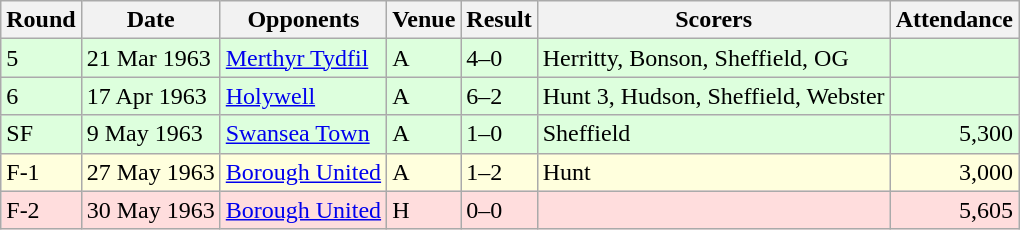<table class="wikitable">
<tr>
<th>Round</th>
<th>Date</th>
<th>Opponents</th>
<th>Venue</th>
<th>Result</th>
<th>Scorers</th>
<th>Attendance</th>
</tr>
<tr bgcolor="#ddffdd">
<td>5</td>
<td>21 Mar 1963</td>
<td><a href='#'>Merthyr Tydfil</a></td>
<td>A</td>
<td>4–0</td>
<td>Herritty, Bonson, Sheffield, OG</td>
<td></td>
</tr>
<tr bgcolor="#ddffdd">
<td>6</td>
<td>17 Apr 1963</td>
<td><a href='#'>Holywell</a></td>
<td>A</td>
<td>6–2</td>
<td>Hunt 3, Hudson, Sheffield, Webster</td>
<td></td>
</tr>
<tr bgcolor="#ddffdd">
<td>SF</td>
<td>9 May 1963</td>
<td><a href='#'>Swansea Town</a></td>
<td>A</td>
<td>1–0</td>
<td>Sheffield</td>
<td align="right">5,300</td>
</tr>
<tr bgcolor="#ffffdd">
<td>F-1</td>
<td>27 May 1963</td>
<td><a href='#'>Borough United</a></td>
<td>A</td>
<td>1–2</td>
<td>Hunt</td>
<td align="right">3,000</td>
</tr>
<tr bgcolor="#ffdddd">
<td>F-2</td>
<td>30 May 1963</td>
<td><a href='#'>Borough United</a></td>
<td>H</td>
<td>0–0</td>
<td></td>
<td align="right">5,605</td>
</tr>
</table>
